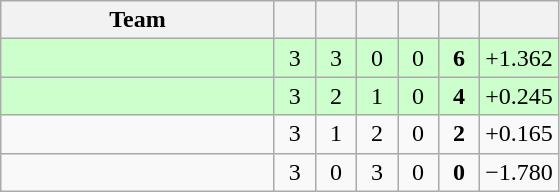<table class="wikitable" style="text-align:center;">
<tr>
<th width=175>Team</th>
<th style="width:20px;"></th>
<th style="width:20px;"></th>
<th style="width:20px;"></th>
<th style="width:20px;"></th>
<th style="width:20px;"></th>
<th style="width:20px;"></th>
</tr>
<tr style="background:#cfc">
<td align=left></td>
<td>3</td>
<td>3</td>
<td>0</td>
<td>0</td>
<td><strong>6</strong></td>
<td>+1.362</td>
</tr>
<tr style="background:#cfc">
<td align=left></td>
<td>3</td>
<td>2</td>
<td>1</td>
<td>0</td>
<td><strong>4</strong></td>
<td>+0.245</td>
</tr>
<tr>
<td align=left></td>
<td>3</td>
<td>1</td>
<td>2</td>
<td>0</td>
<td><strong>2</strong></td>
<td>+0.165</td>
</tr>
<tr>
<td align=left></td>
<td>3</td>
<td>0</td>
<td>3</td>
<td>0</td>
<td><strong>0</strong></td>
<td>−1.780</td>
</tr>
</table>
